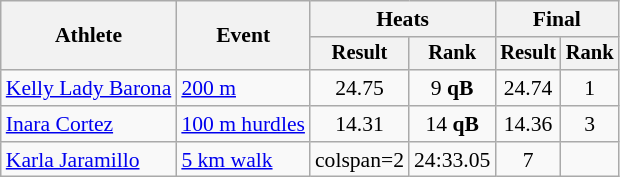<table class="wikitable" style="font-size:90%">
<tr>
<th rowspan=2>Athlete</th>
<th rowspan=2>Event</th>
<th colspan=2>Heats</th>
<th colspan=2>Final</th>
</tr>
<tr style="font-size:95%">
<th>Result</th>
<th>Rank</th>
<th>Result</th>
<th>Rank</th>
</tr>
<tr align=center>
<td align=left><a href='#'>Kelly Lady Barona</a></td>
<td align=left><a href='#'>200 m</a></td>
<td>24.75</td>
<td>9 <strong>qB</strong></td>
<td>24.74</td>
<td>1</td>
</tr>
<tr align=center>
<td align=left><a href='#'>Inara Cortez</a></td>
<td align=left><a href='#'>100 m hurdles</a></td>
<td>14.31</td>
<td>14 <strong>qB</strong></td>
<td>14.36</td>
<td>3</td>
</tr>
<tr align=center>
<td align=left><a href='#'>Karla Jaramillo</a></td>
<td align=left><a href='#'>5 km walk</a></td>
<td>colspan=2 </td>
<td>24:33.05</td>
<td>7</td>
</tr>
</table>
